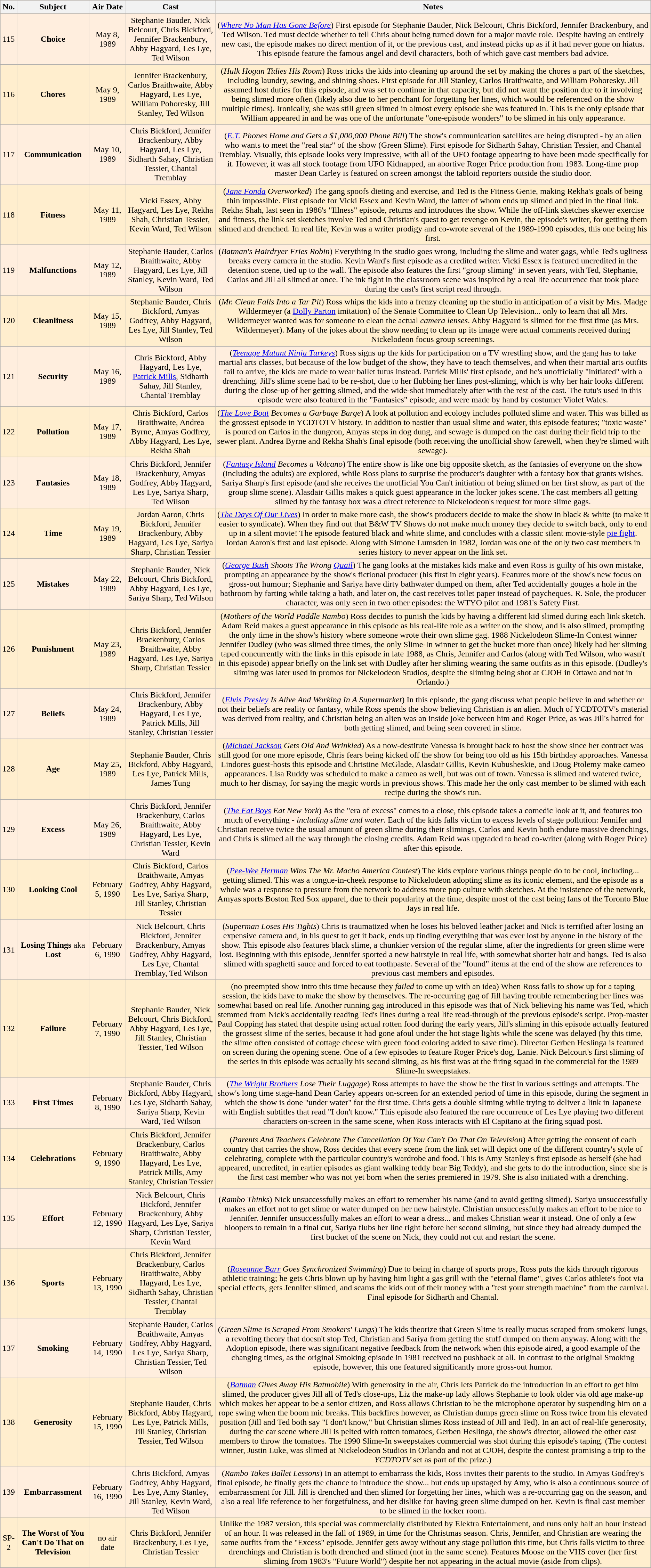<table class="wikitable" style="text-align:center; background:#FFEEDE">
<tr>
<th>No.</th>
<th>Subject</th>
<th>Air Date</th>
<th>Cast</th>
<th>Notes</th>
</tr>
<tr>
<td>115</td>
<td><strong>Choice</strong></td>
<td>May 8, 1989</td>
<td>Stephanie Bauder, Nick Belcourt, Chris Bickford, Jennifer Brackenbury, Abby Hagyard, Les Lye, Ted Wilson</td>
<td>(<em><a href='#'>Where No Man Has Gone Before</a></em>) First episode for Stephanie Bauder, Nick Belcourt, Chris Bickford, Jennifer Brackenbury, and Ted Wilson. Ted must decide whether to tell Chris about being turned down for a major movie role. Despite having an entirely new cast, the episode makes no direct mention of it, or the previous cast, and instead picks up as if it had never gone on hiatus. This episode feature the famous angel and devil characters, both of which gave cast members bad advice.</td>
</tr>
<tr bgcolor="FFEECE">
<td>116</td>
<td><strong>Chores</strong></td>
<td>May 9, 1989</td>
<td>Jennifer Brackenbury, Carlos Braithwaite, Abby Hagyard, Les Lye, William Pohoresky, Jill Stanley, Ted Wilson</td>
<td>(<em>Hulk Hogan Tidies His Room</em>) Ross tricks the kids into cleaning up around the set by making the chores a part of the sketches, including laundry, sewing, and shining shoes. First episode for Jill Stanley, Carlos Braithwaite, and William Pohoresky. Jill assumed host duties for this episode, and was set to continue in that capacity, but did not want the position due to it involving being slimed more often (likely also due to her penchant for forgetting her lines, which would be referenced on the show multiple times). Ironically, she was still green slimed in almost every episode she was featured in. This is the only episode that William appeared in and he was one of the unfortunate "one-episode wonders" to be slimed in his only appearance. </td>
</tr>
<tr>
<td>117</td>
<td><strong>Communication</strong></td>
<td>May 10, 1989</td>
<td>Chris Bickford, Jennifer Brackenbury, Abby Hagyard, Les Lye, Sidharth Sahay, Christian Tessier, Chantal Tremblay</td>
<td>(<em><a href='#'>E.T.</a> Phones Home and Gets a $1,000,000 Phone Bill</em>) The show's communication satellites are being disrupted - by an alien who wants to meet the "real star" of the show (Green Slime). First episode for Sidharth Sahay, Christian Tessier, and Chantal Tremblay.  Visually, this episode looks very impressive, with all of the UFO footage appearing to have been made specifically for it. However, it was all stock footage from UFO Kidnapped, an abortive Roger Price production from 1983. Long-time prop master Dean Carley is featured on screen amongst the tabloid reporters outside the studio door.</td>
</tr>
<tr bgcolor="FFEECE">
<td>118</td>
<td><strong>Fitness</strong></td>
<td>May 11, 1989</td>
<td>Vicki Essex, Abby Hagyard, Les Lye, Rekha Shah, Christian Tessier, Kevin Ward, Ted Wilson</td>
<td>(<em><a href='#'>Jane Fonda</a> Overworked</em>) The gang spoofs dieting and exercise, and Ted is the Fitness Genie, making Rekha's goals of being thin impossible. First episode for Vicki Essex and Kevin Ward, the latter of whom ends up slimed and pied in the final link.  Rekha Shah, last seen in 1986's "Illness" episode, returns and introduces the show. While the off-link sketches skewer exercise and fitness, the link set sketches involve Ted and Christian's quest to get revenge on Kevin, the episode's writer, for getting them slimed and drenched. In real life, Kevin was a writer prodigy and co-wrote several of the 1989-1990 episodes, this one being his first.</td>
</tr>
<tr>
<td>119</td>
<td><strong>Malfunctions</strong></td>
<td>May 12, 1989</td>
<td>Stephanie Bauder, Carlos Braithwaite, Abby Hagyard, Les Lye, Jill Stanley, Kevin Ward, Ted Wilson</td>
<td>(<em>Batman's Hairdryer Fries Robin</em>) Everything in the studio goes wrong, including the slime and water gags, while Ted's ugliness breaks every camera in the studio. Kevin Ward's first episode as a credited writer. Vicki Essex is featured uncredited in the detention scene, tied up to the wall. The episode also features the first "group sliming" in seven years, with Ted, Stephanie, Carlos and Jill all slimed at once. The ink fight in the classroom scene was inspired by a real life occurrence that took place during the cast's first script read through.</td>
</tr>
<tr bgcolor="FFEECE">
<td>120</td>
<td><strong>Cleanliness</strong></td>
<td>May 15, 1989</td>
<td>Stephanie Bauder, Chris Bickford, Amyas Godfrey, Abby Hagyard, Les Lye, Jill Stanley, Ted Wilson</td>
<td>(<em>Mr. Clean Falls Into a Tar Pit</em>) Ross whips the kids into a frenzy cleaning up the studio in anticipation of a visit by Mrs. Madge Wildermeyer (a <a href='#'>Dolly Parton</a> imitation) of the Senate Committee to Clean Up Television... only to learn that all Mrs. Wildermeyer wanted was for someone to clean the actual <em>camera lenses</em>. Abby Hagyard is slimed for the first time (as Mrs. Wildermeyer). Many of the jokes about the show needing to clean up its image were actual comments received during Nickelodeon focus group screenings.</td>
</tr>
<tr>
<td>121</td>
<td><strong>Security</strong></td>
<td>May 16, 1989</td>
<td>Chris Bickford, Abby Hagyard, Les Lye, <a href='#'>Patrick Mills</a>, Sidharth Sahay, Jill Stanley, Chantal Tremblay</td>
<td>(<em><a href='#'>Teenage Mutant Ninja Turkeys</a></em>) Ross signs up the kids for participation on a TV wrestling show, and the gang has to take martial arts classes, but because of the low budget of the show, they have to teach themselves, and when their martial arts outfits fail to arrive, the kids are made to wear ballet tutus instead. Patrick Mills' first episode, and he's unofficially "initiated" with a drenching. Jill's slime scene had to be re-shot, due to her flubbing her lines post-sliming, which is why her hair looks different during the close-up of her getting slimed, and the wide-shot immediately after with the rest of the cast. The tutu's used in this episode were also featured in the "Fantasies" episode, and were made by hand by costumer Violet Wales.</td>
</tr>
<tr bgcolor="FFEECE">
<td>122</td>
<td><strong>Pollution</strong></td>
<td>May 17, 1989</td>
<td>Chris Bickford, Carlos Braithwaite, Andrea Byrne, Amyas Godfrey, Abby Hagyard, Les Lye, Rekha Shah</td>
<td>(<em><a href='#'>The Love Boat</a> Becomes a Garbage Barge</em>) A look at pollution and ecology includes polluted slime and water. This was billed as the grossest episode in YCDTOTV history. In addition to nastier than usual slime and water, this episode features; "toxic waste" is poured on Carlos in the dungeon, Amyas steps in dog dung, and sewage is dumped on the cast during their field trip to the sewer plant. Andrea Byrne and Rekha Shah's final episode (both receiving the unofficial show farewell, when they're slimed with sewage).</td>
</tr>
<tr>
<td>123</td>
<td><strong>Fantasies</strong></td>
<td>May 18, 1989</td>
<td>Chris Bickford, Jennifer Brackenbury, Amyas Godfrey, Abby Hagyard, Les Lye, Sariya Sharp, Ted Wilson</td>
<td>(<em><a href='#'>Fantasy Island</a> Becomes a Volcano</em>) The entire show is like one big opposite sketch, as the fantasies of everyone on the show (including the adults) are explored, while Ross plans to surprise the producer's daughter with a fantasy box that grants wishes. Sariya Sharp's first episode (and she receives the unofficial You Can't initiation of being slimed on her first show, as part of the group slime scene). Alasdair Gillis makes a quick guest appearance in the locker jokes scene. The cast members all getting slimed by the fantasy box was a direct reference to Nickelodeon's request for more slime gags.</td>
</tr>
<tr bgcolor="FFEECE">
<td>124</td>
<td><strong>Time</strong></td>
<td>May 19, 1989</td>
<td>Jordan Aaron, Chris Bickford, Jennifer Brackenbury, Abby Hagyard, Les Lye, Sariya Sharp, Christian Tessier</td>
<td>(<em><a href='#'>The Days Of Our Lives</a></em>) In order to make more cash, the show's producers decide to make the show in black & white (to make it easier to syndicate). When they find out that B&W TV Shows do not make much money they decide to switch back, only to end up in a silent movie! The episode featured black and white slime, and concludes with a classic silent movie-style <a href='#'>pie fight</a>. Jordan Aaron's first and last episode. Along with Simone Lumsden in 1982, Jordan was one of the only two cast members in series history to never appear on the link set.</td>
</tr>
<tr>
<td>125</td>
<td><strong>Mistakes</strong></td>
<td>May 22, 1989</td>
<td>Stephanie Bauder, Nick Belcourt, Chris Bickford, Abby Hagyard, Les Lye, Sariya Sharp, Ted Wilson</td>
<td>(<em><a href='#'>George Bush</a> Shoots The Wrong <a href='#'>Quail</a></em>) The gang looks at the mistakes kids make and even Ross is guilty of his own mistake, prompting an appearance by the show's fictional producer (his first in eight years). Features more of the show's new focus on gross-out humour; Stephanie and Sariya have dirty bathwater dumped on them, after Ted accidentally gouges a hole in the bathroom by farting while taking a bath, and later on, the cast receives toilet paper instead of paycheques. R. Sole, the producer character, was only seen in two other episodes: the WTYO pilot and 1981's Safety First.</td>
</tr>
<tr bgcolor="FFEECE">
<td>126</td>
<td><strong>Punishment</strong></td>
<td>May 23, 1989</td>
<td>Chris Bickford, Jennifer Brackenbury, Carlos Braithwaite, Abby Hagyard, Les Lye, Sariya Sharp, Christian Tessier</td>
<td>(<em>Mothers of the World Paddle Rambo</em>) Ross decides to punish the kids by having a different kid slimed during each link sketch. Adam Reid makes a guest appearance in this episode as his real-life role as a writer on the show, and is also slimed, prompting the only time in the show's history where someone wrote their own slime gag. 1988 Nickelodeon Slime-In Contest winner Jennifer Dudley (who was slimed three times, the only Slime-In winner to get the bucket more than once) likely had her sliming taped concurrently with the links in this episode in late 1988, as Chris, Jennifer and Carlos (along with Ted Wilson, who wasn't in this episode) appear briefly on the link set with Dudley after her sliming wearing the same outfits as in this episode. (Dudley's sliming was later used in promos for Nickelodeon Studios, despite the sliming being shot at CJOH in Ottawa and not in Orlando.)</td>
</tr>
<tr>
<td>127</td>
<td><strong>Beliefs</strong></td>
<td>May 24, 1989</td>
<td>Chris Bickford, Jennifer Brackenbury, Abby Hagyard, Les Lye, Patrick Mills, Jill Stanley, Christian Tessier</td>
<td>(<em><a href='#'>Elvis Presley</a> Is Alive And Working In A Supermarket</em>) In this episode, the gang discuss what people believe in and whether or not their beliefs are reality or fantasy, while Ross spends the show believing Christian is an alien. Much of YCDTOTV's material was derived from reality, and Christian being an alien was an inside joke between him and Roger Price, as was Jill's hatred for both getting slimed, and being seen covered in slime.</td>
</tr>
<tr bgcolor="FFEECE">
<td>128</td>
<td><strong>Age</strong></td>
<td>May 25, 1989</td>
<td>Stephanie Bauder, Chris Bickford, Abby Hagyard, Les Lye, Patrick Mills, James Tung</td>
<td>(<em><a href='#'>Michael Jackson</a> Gets Old And Wrinkled</em>) As a now-destitute Vanessa is brought back to host the show since her contract was still good for one more episode, Chris fears being kicked off the show for being too old as his 15th birthday approaches.  Vanessa Lindores guest-hosts this episode and Christine McGlade, Alasdair Gillis, Kevin Kubusheskie, and Doug Ptolemy make cameo appearances. Lisa Ruddy was scheduled to make a cameo as well, but was out of town. Vanessa is slimed and watered twice, much to her dismay, for saying the magic words in previous shows. This made her the only cast member to be slimed with each recipe during the show's run.</td>
</tr>
<tr>
<td>129</td>
<td><strong>Excess</strong></td>
<td>May 26, 1989</td>
<td>Chris Bickford, Jennifer Brackenbury, Carlos Braithwaite, Abby Hagyard, Les Lye, Christian Tessier, Kevin Ward</td>
<td>(<em><a href='#'>The Fat Boys</a> Eat New York</em>)  As the "era of excess" comes to a close, this episode takes a comedic look at it, and features too much of everything - <em>including slime and water</em>. Each of the kids falls victim to excess levels of stage pollution: Jennifer and Christian receive twice the usual amount of green slime during their slimings, Carlos and Kevin both endure massive drenchings, and Chris is slimed all the way through the closing credits. Adam Reid was upgraded to head co-writer (along with Roger Price) after this episode.</td>
</tr>
<tr bgcolor="FFEECE">
<td>130</td>
<td><strong>Looking Cool</strong></td>
<td>February 5, 1990</td>
<td>Chris Bickford, Carlos Braithwaite, Amyas Godfrey, Abby Hagyard, Les Lye, Sariya Sharp, Jill Stanley, Christian Tessier</td>
<td>(<em><a href='#'>Pee-Wee Herman</a> Wins The Mr. Macho America Contest</em>) The kids explore various things people do to be cool, including... getting slimed. This was a tongue-in-cheek response to Nickelodeon adopting slime as its iconic element, and the episode as a whole was a response to pressure from the network to address more pop culture with sketches. At the insistence of the network, Amyas sports Boston Red Sox apparel, due to their popularity at the time, despite most of the cast being fans of the Toronto Blue Jays in real life.</td>
</tr>
<tr>
<td>131</td>
<td><strong>Losing Things</strong> aka <strong>Lost</strong></td>
<td>February 6, 1990</td>
<td>Nick Belcourt, Chris Bickford, Jennifer Brackenbury, Amyas Godfrey, Abby Hagyard, Les Lye, Chantal Tremblay, Ted Wilson</td>
<td>(<em>Superman Loses His Tights</em>) Chris is traumatized when he loses his beloved leather jacket and Nick is terrified after losing an expensive camera and, in his quest to get it back, ends up finding everything that was ever lost by anyone in the history of the show. This episode also features black slime, a chunkier version of the regular slime, after the ingredients for green slime were lost. Beginning with this episode, Jennifer sported a new hairstyle in real life, with somewhat shorter hair and bangs.  Ted is also slimed with spaghetti sauce and forced to eat toothpaste. Several of the "found" items at the end of the show are references to previous cast members and episodes.</td>
</tr>
<tr bgcolor="FFEECE">
<td>132</td>
<td><strong>Failure</strong></td>
<td>February 7, 1990</td>
<td>Stephanie Bauder, Nick Belcourt, Chris Bickford, Abby Hagyard, Les Lye, Jill Stanley, Christian Tessier, Ted Wilson</td>
<td>(no preempted show intro this time because they <em>failed</em> to come up with an idea) When Ross fails to show up for a taping session, the kids have to make the show by themselves. The re-occurring gag of Jill having trouble remembering her lines was somewhat based on real life. Another running gag introduced in this episode was that of Nick believing his name was Ted, which stemmed from Nick's accidentally reading Ted's lines during a real life read-through of the previous episode's script. Prop-master Paul Copping has stated that despite using actual rotten food during the early years, Jill's sliming in this episode actually featured the grossest slime of the series, because it had gone afoul under the hot stage lights while the scene was delayed (by this time, the slime often consisted of cottage cheese with green food coloring added to save time). Director Gerben Heslinga is featured on screen during the opening scene. One of a few episodes to feature Roger Price's dog, Lanie. Nick Belcourt's first sliming of the series in this episode was actually his second sliming, as his first was at the firing squad in the commercial for the 1989 Slime-In sweepstakes.</td>
</tr>
<tr>
<td>133</td>
<td><strong>First Times</strong></td>
<td>February 8, 1990</td>
<td>Stephanie Bauder, Chris Bickford, Abby Hagyard, Les Lye, Sidharth Sahay, Sariya Sharp, Kevin Ward, Ted Wilson</td>
<td>(<em><a href='#'>The Wright Brothers</a> Lose Their Luggage</em>) Ross attempts to have the show be the first in various settings and attempts. The show's long time stage-hand Dean Carley appears on-screen for an extended period of time in this episode, during the segment in which the show is done "under water" for the first time. Chris gets a double sliming while trying to deliver a link in Japanese with English subtitles that read "I don't know." This episode also featured the rare occurrence of Les Lye playing two different characters on-screen in the same scene, when Ross interacts with El Capitano at the firing squad post.</td>
</tr>
<tr bgcolor="FFEECE">
<td>134</td>
<td><strong>Celebrations</strong></td>
<td>February 9, 1990</td>
<td>Chris Bickford, Jennifer Brackenbury, Carlos Braithwaite, Abby Hagyard, Les Lye, Patrick Mills, Amy Stanley, Christian Tessier</td>
<td>(<em>Parents And Teachers Celebrate The Cancellation Of You Can't Do That On Television</em>) After getting the consent of each country that carries the show, Ross decides that every scene from the link set will depict one of the different country's style of celebrating, complete with the particular country's wardrobe and food. This is Amy Stanley's first episode as herself (she had appeared, uncredited, in earlier episodes as giant walking teddy bear Big Teddy), and she gets to do the introduction, since she is the first cast member who was not yet born when the series premiered in 1979. She is also initiated with a drenching.</td>
</tr>
<tr>
<td>135</td>
<td><strong>Effort</strong></td>
<td>February 12, 1990</td>
<td>Nick Belcourt, Chris Bickford, Jennifer Brackenbury, Abby Hagyard, Les Lye, Sariya Sharp, Christian Tessier, Kevin Ward</td>
<td>(<em>Rambo Thinks</em>) Nick unsuccessfully makes an effort to remember his name (and to avoid getting slimed). Sariya unsuccessfully makes an effort not to get slime or water dumped on her new hairstyle. Christian unsuccessfully makes an effort to be nice to Jennifer. Jennifer unsuccessfully makes an effort to wear a dress... and makes Christian wear it instead. One of only a few bloopers to remain in a final cut, Sariya flubs her line right before her second sliming, but since they had already dumped the first bucket of the scene on Nick, they could not cut and restart the scene.</td>
</tr>
<tr bgcolor="FFEECE">
<td>136</td>
<td><strong>Sports</strong></td>
<td>February 13, 1990</td>
<td>Chris Bickford, Jennifer Brackenbury, Carlos Braithwaite, Abby Hagyard, Les Lye, Sidharth Sahay, Christian Tessier, Chantal Tremblay</td>
<td>(<em><a href='#'>Roseanne Barr</a> Goes Synchronized Swimming</em>) Due to being in charge of sports props, Ross puts the kids through rigorous athletic training; he gets Chris blown up by having him light a gas grill with the "eternal flame", gives Carlos athlete's foot via special effects, gets Jennifer slimed, and scams the kids out of their money with a "test your strength machine" from the carnival. Final episode for Sidharth and Chantal.</td>
</tr>
<tr>
<td>137</td>
<td><strong>Smoking</strong></td>
<td>February 14, 1990</td>
<td>Stephanie Bauder, Carlos Braithwaite, Amyas Godfrey, Abby Hagyard, Les Lye, Sariya Sharp, Christian Tessier, Ted Wilson</td>
<td>(<em>Green Slime Is Scraped From Smokers' Lungs</em>) The kids theorize that Green Slime is really mucus scraped from smokers' lungs, a revolting theory that doesn't stop Ted, Christian and Sariya from getting the stuff dumped on them anyway. Along with the Adoption episode, there was significant negative feedback from the network when this episode aired, a good example of the changing times, as the original Smoking episode in 1981 received no pushback at all. In contrast to the original Smoking episode, however, this one featured significantly more gross-out humor.</td>
</tr>
<tr bgcolor="FFEECE">
<td>138</td>
<td><strong>Generosity</strong></td>
<td>February 15, 1990</td>
<td>Stephanie Bauder, Chris Bickford, Abby Hagyard, Les Lye, Patrick Mills, Jill Stanley, Christian Tessier, Ted Wilson</td>
<td>(<em><a href='#'>Batman</a> Gives Away His Batmobile</em>) With generosity in the air, Chris lets Patrick do the introduction in an effort to get him slimed, the producer gives Jill all of Ted's close-ups, Liz the make-up lady allows Stephanie to look older via old age make-up which makes her appear to be a senior citizen, and Ross allows Christian to be the microphone operator by suspending him on a rope swing when the boom mic breaks. This backfires however, as Christian dumps green slime on Ross twice from his elevated position (Jill and Ted both say "I don't know," but Christian slimes Ross instead of Jill and Ted). In an act of real-life generosity, during the car scene where Jill is pelted with rotten tomatoes, Gerben Heslinga, the show's director, allowed the other cast members to throw the tomatoes. The 1990 Slime-In sweepstakes commercial was shot during this episode's taping. (The contest winner, Justin Luke, was slimed at Nickelodeon Studios in Orlando and not at CJOH, despite the contest promising a trip to the <em>YCDTOTV</em> set as part of the prize.)</td>
</tr>
<tr>
<td>139</td>
<td><strong>Embarrassment</strong></td>
<td>February 16, 1990</td>
<td>Chris Bickford, Amyas Godfrey, Abby Hagyard, Les Lye, Amy Stanley, Jill Stanley, Kevin Ward, Ted Wilson</td>
<td>(<em>Rambo Takes Ballet Lessons</em>) In an attempt to embarrass the kids, Ross invites their parents to the studio. In Amyas Godfrey's final episode, he finally gets the chance to introduce the show... but ends up upstaged by Amy, who is also a continuous source of embarrassment for Jill. Jill is drenched and then slimed for forgetting her lines, which was a re-occurring gag on the season, and also a real life reference to her forgetfulness, and her dislike for having green slime dumped on her. Kevin is final cast member to be slimed in the locker room.</td>
</tr>
<tr bgcolor="FFEECE">
<td>SP-2</td>
<td><strong>The Worst of You Can't Do That on Television</strong></td>
<td>no air date</td>
<td>Chris Bickford, Jennifer Brackenbury, Les Lye, Christian Tessier</td>
<td>Unlike the 1987 version, this special was commercially distributed by Elektra Entertainment, and runs only half an hour instead of an hour. It was released in the fall of 1989, in time for the Christmas season. Chris, Jennifer, and Christian are wearing the same outfits from the "Excess" episode. Jennifer gets away without any stage pollution this time, but Chris falls victim to three drenchings and Christian is both drenched and slimed (not in the same scene). Features Moose on the VHS cover (her first sliming from 1983's "Future World") despite her not appearing in the actual movie (aside from clips).</td>
</tr>
<tr>
</tr>
</table>
